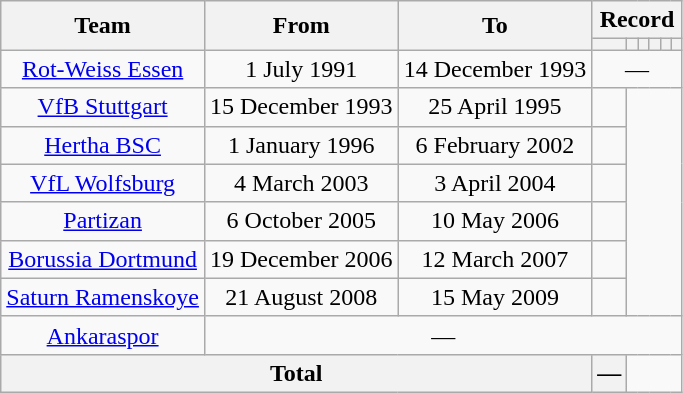<table class="wikitable" style="text-align: center">
<tr>
<th rowspan=2>Team</th>
<th rowspan=2>From</th>
<th rowspan=2>To</th>
<th colspan=6>Record</th>
</tr>
<tr>
<th></th>
<th></th>
<th></th>
<th></th>
<th></th>
<th></th>
</tr>
<tr>
<td><a href='#'>Rot-Weiss Essen</a></td>
<td>1 July 1991</td>
<td>14 December 1993</td>
<td colspan=6>—</td>
</tr>
<tr>
<td><a href='#'>VfB Stuttgart</a></td>
<td>15 December 1993</td>
<td>25 April 1995<br></td>
<td></td>
</tr>
<tr>
<td><a href='#'>Hertha BSC</a></td>
<td>1 January 1996</td>
<td>6 February 2002<br></td>
<td></td>
</tr>
<tr>
<td><a href='#'>VfL Wolfsburg</a></td>
<td>4 March 2003</td>
<td>3 April 2004<br></td>
<td></td>
</tr>
<tr>
<td><a href='#'>Partizan</a></td>
<td>6 October 2005</td>
<td>10 May 2006<br></td>
<td> <br></td>
</tr>
<tr>
<td><a href='#'>Borussia Dortmund</a></td>
<td>19 December 2006</td>
<td>12 March 2007<br></td>
<td></td>
</tr>
<tr>
<td><a href='#'>Saturn Ramenskoye</a></td>
<td>21 August 2008</td>
<td>15 May 2009<br></td>
<td> <br></td>
</tr>
<tr>
<td><a href='#'>Ankaraspor</a></td>
<td colspan=8>—</td>
</tr>
<tr>
<th colspan=3>Total<br></th>
<th>—</th>
</tr>
</table>
